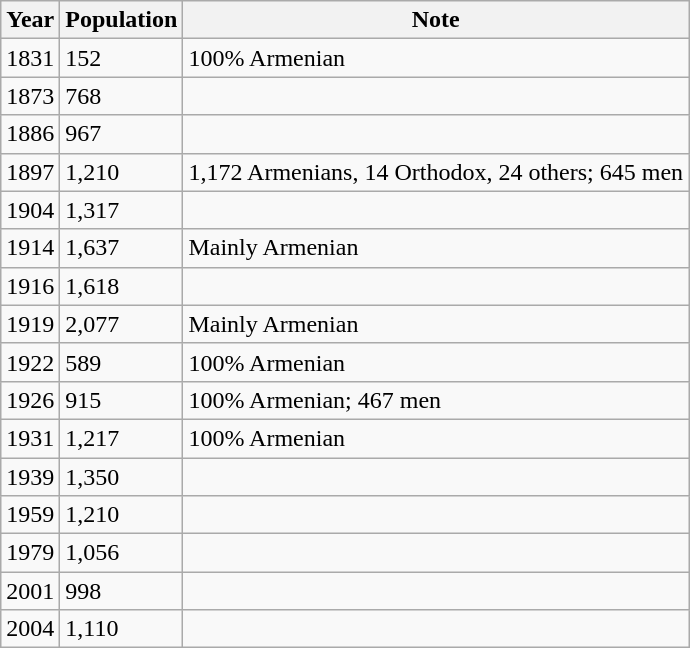<table class="wikitable">
<tr>
<th>Year</th>
<th>Population</th>
<th>Note</th>
</tr>
<tr>
<td>1831</td>
<td>152</td>
<td>100% Armenian</td>
</tr>
<tr>
<td>1873</td>
<td>768</td>
<td></td>
</tr>
<tr>
<td>1886</td>
<td>967</td>
<td></td>
</tr>
<tr>
<td>1897</td>
<td>1,210</td>
<td>1,172 Armenians, 14 Orthodox, 24 others; 645 men</td>
</tr>
<tr>
<td>1904</td>
<td>1,317</td>
<td></td>
</tr>
<tr>
<td>1914</td>
<td>1,637</td>
<td>Mainly Armenian</td>
</tr>
<tr>
<td>1916</td>
<td>1,618</td>
<td></td>
</tr>
<tr>
<td>1919</td>
<td>2,077</td>
<td>Mainly Armenian</td>
</tr>
<tr>
<td>1922</td>
<td>589</td>
<td>100% Armenian</td>
</tr>
<tr>
<td>1926</td>
<td>915</td>
<td>100% Armenian; 467 men</td>
</tr>
<tr>
<td>1931</td>
<td>1,217</td>
<td>100% Armenian</td>
</tr>
<tr>
<td>1939</td>
<td>1,350</td>
<td></td>
</tr>
<tr>
<td>1959</td>
<td>1,210</td>
<td></td>
</tr>
<tr>
<td>1979</td>
<td>1,056</td>
<td></td>
</tr>
<tr>
<td>2001</td>
<td>998</td>
<td></td>
</tr>
<tr>
<td>2004</td>
<td>1,110</td>
<td></td>
</tr>
</table>
